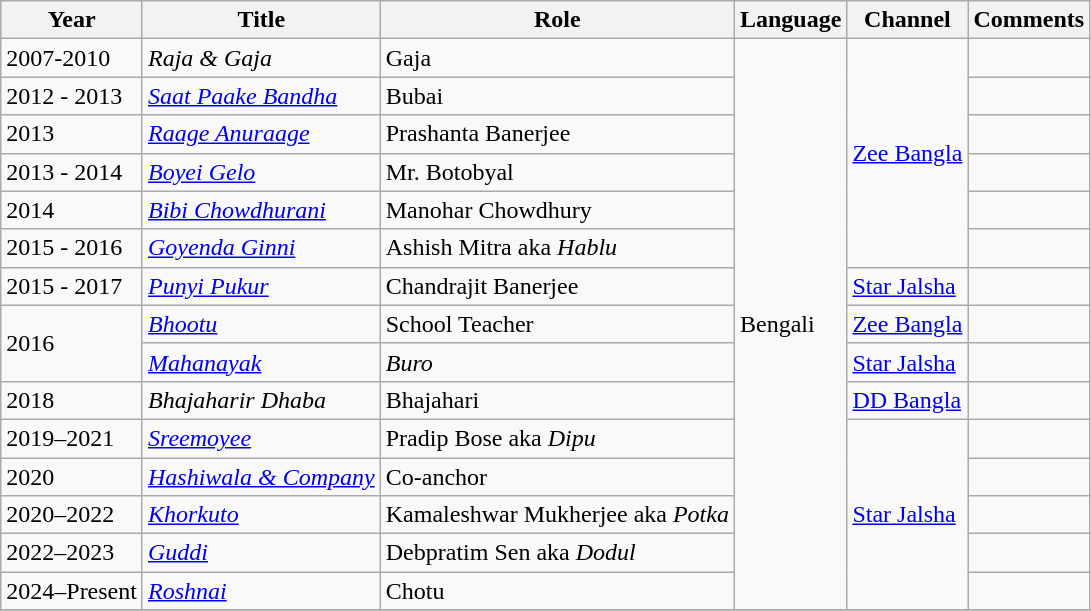<table class="wikitable">
<tr>
<th>Year</th>
<th>Title</th>
<th>Role</th>
<th>Language</th>
<th>Channel</th>
<th>Comments</th>
</tr>
<tr>
<td>2007-2010</td>
<td><em>Raja & Gaja</em></td>
<td>Gaja</td>
<td rowspan="15">Bengali</td>
<td rowspan="6"><a href='#'>Zee Bangla</a></td>
<td></td>
</tr>
<tr>
<td>2012 - 2013</td>
<td><a href='#'><em>Saat Paake Bandha</em></a></td>
<td>Bubai</td>
<td></td>
</tr>
<tr>
<td>2013</td>
<td><em><a href='#'>Raage Anuraage</a></em></td>
<td>Prashanta Banerjee</td>
<td></td>
</tr>
<tr>
<td>2013 - 2014</td>
<td><em><a href='#'>Boyei Gelo</a></em></td>
<td>Mr. Botobyal</td>
<td></td>
</tr>
<tr>
<td>2014</td>
<td><em><a href='#'>Bibi Chowdhurani</a></em></td>
<td>Manohar Chowdhury</td>
<td></td>
</tr>
<tr>
<td>2015 - 2016</td>
<td><em><a href='#'>Goyenda Ginni</a></em></td>
<td>Ashish Mitra aka <em>Hablu</em></td>
<td></td>
</tr>
<tr>
<td>2015 - 2017</td>
<td><em><a href='#'>Punyi Pukur</a></em></td>
<td>Chandrajit Banerjee</td>
<td><a href='#'>Star Jalsha</a></td>
<td></td>
</tr>
<tr>
<td rowspan="2">2016</td>
<td><a href='#'><em>Bhootu</em></a></td>
<td>School Teacher</td>
<td><a href='#'>Zee Bangla</a></td>
<td></td>
</tr>
<tr>
<td><a href='#'><em>Mahanayak</em></a></td>
<td><em>Buro</em></td>
<td><a href='#'>Star Jalsha</a></td>
<td></td>
</tr>
<tr>
<td>2018</td>
<td><em>Bhajaharir Dhaba</em></td>
<td>Bhajahari</td>
<td><a href='#'>DD Bangla</a></td>
<td></td>
</tr>
<tr>
<td>2019–2021</td>
<td><em><a href='#'>Sreemoyee</a></em></td>
<td>Pradip Bose aka <em>Dipu</em></td>
<td rowspan="5"><a href='#'>Star Jalsha</a></td>
<td></td>
</tr>
<tr>
<td>2020</td>
<td><em><a href='#'>Hashiwala & Company</a></em></td>
<td>Co-anchor</td>
<td></td>
</tr>
<tr>
<td>2020–2022</td>
<td><em><a href='#'>Khorkuto</a></em></td>
<td>Kamaleshwar Mukherjee aka <em>Potka</em></td>
<td></td>
</tr>
<tr>
<td>2022–2023</td>
<td><em><a href='#'>Guddi</a></em></td>
<td>Debpratim Sen aka <em>Dodul</em></td>
<td></td>
</tr>
<tr>
<td>2024–Present</td>
<td><em><a href='#'>Roshnai</a></em></td>
<td>Chotu</td>
<td></td>
</tr>
<tr>
</tr>
</table>
